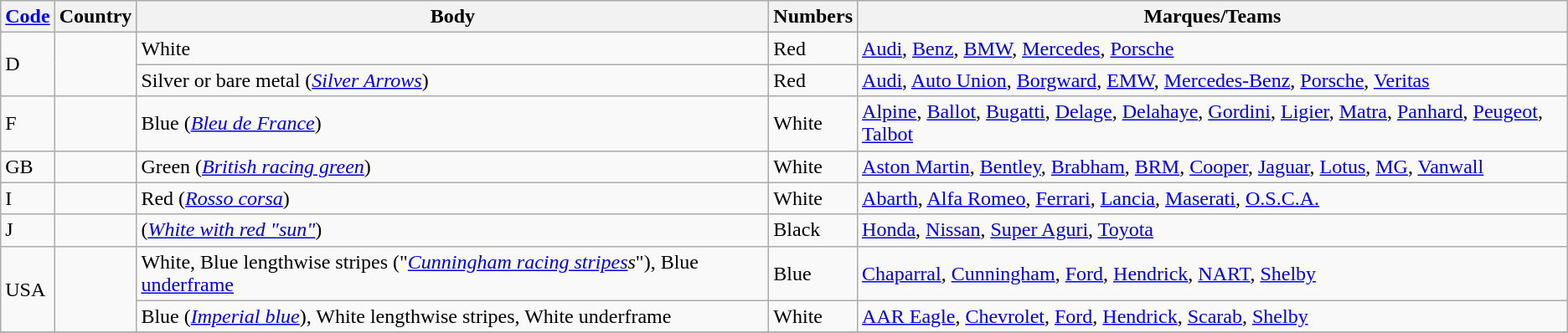<table class=wikitable>
<tr>
<th><a href='#'>Code</a></th>
<th>Country</th>
<th>Body</th>
<th>Numbers</th>
<th>Marques/Teams</th>
</tr>
<tr>
<td rowspan=2>D</td>
<td rowspan=2></td>
<td>White</td>
<td>Red</td>
<td><a href='#'>Audi</a>, <a href='#'>Benz</a>, <a href='#'>BMW</a>, <a href='#'>Mercedes</a>, <a href='#'>Porsche</a></td>
</tr>
<tr>
<td>Silver or bare metal (<em><a href='#'>Silver Arrows</a></em>)</td>
<td>Red</td>
<td><a href='#'>Audi</a>, <a href='#'>Auto Union</a>, <a href='#'>Borgward</a>, <a href='#'>EMW</a>, <a href='#'>Mercedes-Benz</a>, <a href='#'>Porsche</a>, <a href='#'>Veritas</a></td>
</tr>
<tr>
<td>F</td>
<td></td>
<td>Blue (<em><a href='#'>Bleu de France</a></em>)</td>
<td>White</td>
<td><a href='#'>Alpine</a>, <a href='#'>Ballot</a>, <a href='#'>Bugatti</a>, <a href='#'>Delage</a>, <a href='#'>Delahaye</a>, <a href='#'>Gordini</a>, <a href='#'>Ligier</a>, <a href='#'>Matra</a>, <a href='#'>Panhard</a>, <a href='#'>Peugeot</a>, <a href='#'>Talbot</a></td>
</tr>
<tr>
<td>GB</td>
<td></td>
<td>Green (<em><a href='#'>British racing green</a></em>)</td>
<td>White</td>
<td><a href='#'>Aston Martin</a>, <a href='#'>Bentley</a>, <a href='#'>Brabham</a>, <a href='#'>BRM</a>, <a href='#'>Cooper</a>, <a href='#'>Jaguar</a>, <a href='#'>Lotus</a>, <a href='#'>MG</a>, <a href='#'>Vanwall</a></td>
</tr>
<tr>
<td>I</td>
<td></td>
<td>Red (<em><a href='#'>Rosso corsa</a></em>)</td>
<td>White</td>
<td><a href='#'>Abarth</a>, <a href='#'>Alfa Romeo</a>, <a href='#'>Ferrari</a>, <a href='#'>Lancia</a>, <a href='#'>Maserati</a>, <a href='#'>O.S.C.A.</a></td>
</tr>
<tr>
<td>J</td>
<td></td>
<td>(<em><a href='#'>White with red "sun"</a></em>)</td>
<td>Black</td>
<td><a href='#'>Honda</a>, <a href='#'>Nissan</a>, <a href='#'>Super Aguri</a>, <a href='#'>Toyota</a></td>
</tr>
<tr>
<td rowspan=2>USA</td>
<td rowspan=2></td>
<td>White, Blue lengthwise stripes ("<em><a href='#'>Cunningham racing stripes</a>s</em>"), Blue <a href='#'>underframe</a></td>
<td>Blue</td>
<td><a href='#'>Chaparral</a>, <a href='#'>Cunningham</a>, <a href='#'>Ford</a>, <a href='#'>Hendrick</a>, <a href='#'>NART</a>, <a href='#'>Shelby</a></td>
</tr>
<tr>
<td>Blue (<em><a href='#'>Imperial blue</a></em>), White lengthwise stripes, White underframe</td>
<td>White</td>
<td><a href='#'>AAR Eagle</a>, <a href='#'>Chevrolet</a>, <a href='#'>Ford</a>, <a href='#'>Hendrick</a>, <a href='#'>Scarab</a>, <a href='#'>Shelby</a></td>
</tr>
<tr>
</tr>
</table>
